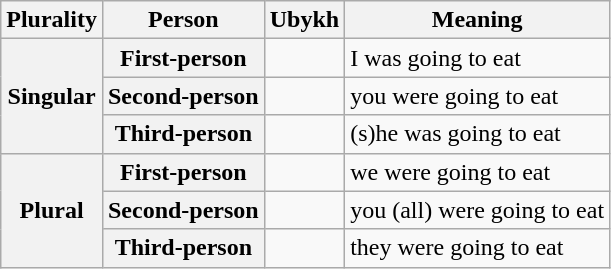<table class="wikitable">
<tr>
<th>Plurality</th>
<th>Person</th>
<th>Ubykh</th>
<th>Meaning</th>
</tr>
<tr>
<th rowspan="3">Singular</th>
<th>First-person</th>
<td></td>
<td>I was going to eat</td>
</tr>
<tr>
<th>Second-person</th>
<td></td>
<td>you were going to eat</td>
</tr>
<tr>
<th>Third-person</th>
<td></td>
<td>(s)he was going to eat</td>
</tr>
<tr>
<th rowspan="3">Plural</th>
<th>First-person</th>
<td></td>
<td>we were going to eat</td>
</tr>
<tr>
<th>Second-person</th>
<td></td>
<td>you (all) were going to eat</td>
</tr>
<tr>
<th>Third-person</th>
<td></td>
<td>they were going to eat</td>
</tr>
</table>
